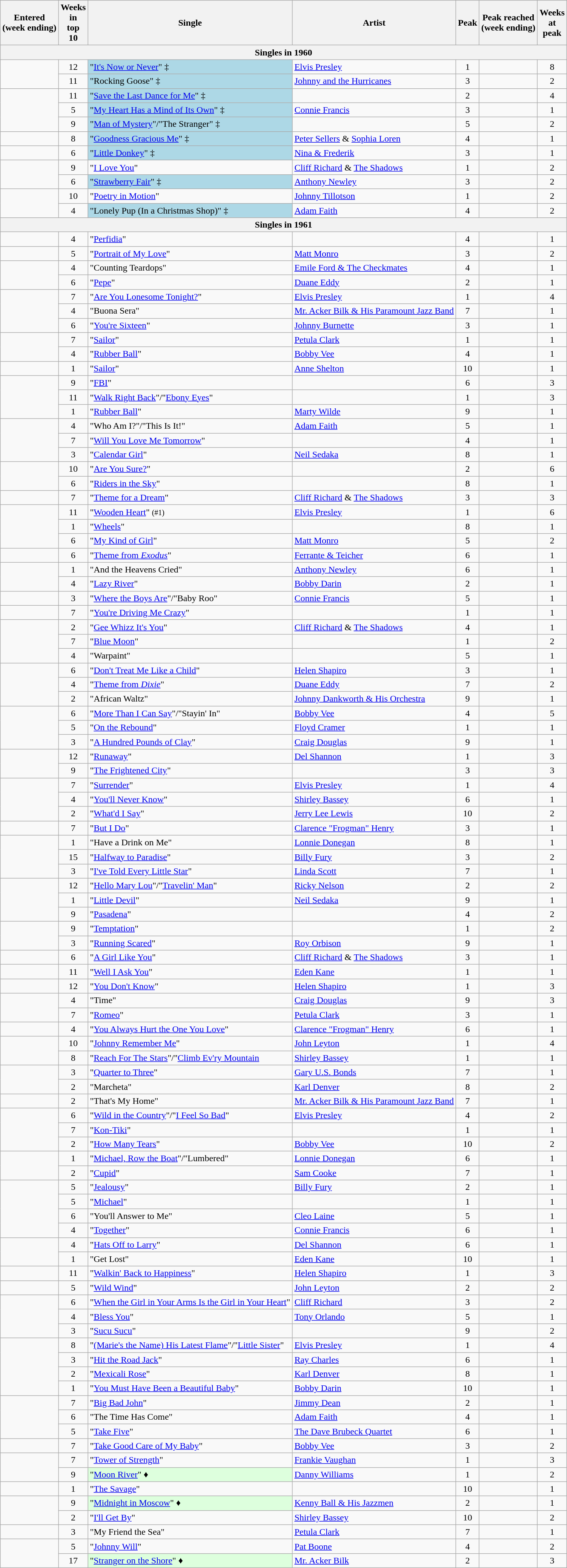<table class="wikitable sortable" style="text-align:center">
<tr>
<th>Entered<br>(week ending)</th>
<th>Weeks<br>in<br>top<br>10</th>
<th>Single</th>
<th>Artist</th>
<th>Peak</th>
<th>Peak reached<br>(week ending)</th>
<th>Weeks<br>at<br>peak</th>
</tr>
<tr>
<th colspan="7">Singles in 1960</th>
</tr>
<tr>
<td rowspan="2"></td>
<td>12</td>
<td align="left" bgcolor=lightblue>"<a href='#'>It's Now or Never</a>" ‡</td>
<td align="left"><a href='#'>Elvis Presley</a></td>
<td>1</td>
<td></td>
<td>8</td>
</tr>
<tr>
<td>11</td>
<td align="left" bgcolor=lightblue>"Rocking Goose" ‡</td>
<td align="left"><a href='#'>Johnny and the Hurricanes</a></td>
<td>3</td>
<td></td>
<td>2</td>
</tr>
<tr>
<td rowspan="3"></td>
<td>11</td>
<td align="left" bgcolor=lightblue>"<a href='#'>Save the Last Dance for Me</a>" ‡</td>
<td align="left"></td>
<td>2</td>
<td></td>
<td>4</td>
</tr>
<tr>
<td>5</td>
<td align="left" bgcolor=lightblue>"<a href='#'>My Heart Has a Mind of Its Own</a>" ‡ </td>
<td align="left"><a href='#'>Connie Francis</a></td>
<td>3</td>
<td></td>
<td>1</td>
</tr>
<tr>
<td>9</td>
<td align="left" bgcolor=lightblue>"<a href='#'>Man of Mystery</a>"/"The Stranger" ‡ </td>
<td align="left"></td>
<td>5</td>
<td></td>
<td>2</td>
</tr>
<tr>
<td></td>
<td>8</td>
<td align="left" bgcolor=lightblue>"<a href='#'>Goodness Gracious Me</a>" ‡ </td>
<td align="left"><a href='#'>Peter Sellers</a> & <a href='#'>Sophia Loren</a></td>
<td>4</td>
<td></td>
<td>1</td>
</tr>
<tr>
<td></td>
<td>6</td>
<td align="left" bgcolor=lightblue>"<a href='#'>Little Donkey</a>" ‡</td>
<td align="left"><a href='#'>Nina & Frederik</a></td>
<td>3</td>
<td></td>
<td>1</td>
</tr>
<tr>
<td rowspan="2"></td>
<td>9</td>
<td align="left">"<a href='#'>I Love You</a>"</td>
<td align="left"><a href='#'>Cliff Richard</a> & <a href='#'>The Shadows</a></td>
<td>1</td>
<td></td>
<td>2</td>
</tr>
<tr>
<td>6</td>
<td align="left" bgcolor=lightblue>"<a href='#'>Strawberry Fair</a>" ‡</td>
<td align="left"><a href='#'>Anthony Newley</a></td>
<td>3</td>
<td></td>
<td>2</td>
</tr>
<tr>
<td rowspan="2"></td>
<td>10</td>
<td align="left">"<a href='#'>Poetry in Motion</a>"</td>
<td align="left"><a href='#'>Johnny Tillotson</a></td>
<td>1</td>
<td></td>
<td>2</td>
</tr>
<tr>
<td>4</td>
<td align="left" bgcolor=lightblue>"Lonely Pup (In a Christmas Shop)" ‡</td>
<td align="left"><a href='#'>Adam Faith</a></td>
<td>4</td>
<td></td>
<td>2</td>
</tr>
<tr>
<th colspan="7">Singles in 1961</th>
</tr>
<tr>
<td></td>
<td>4</td>
<td align="left">"<a href='#'>Perfidia</a>"</td>
<td align="left"></td>
<td>4</td>
<td></td>
<td>1</td>
</tr>
<tr>
<td></td>
<td>5</td>
<td align="left">"<a href='#'>Portrait of My Love</a>"</td>
<td align="left"><a href='#'>Matt Monro</a></td>
<td>3</td>
<td></td>
<td>2</td>
</tr>
<tr>
<td rowspan="2"></td>
<td>4</td>
<td align="left">"Counting Teardops"</td>
<td align="left"><a href='#'>Emile Ford & The Checkmates</a></td>
<td>4</td>
<td></td>
<td>1</td>
</tr>
<tr>
<td>6</td>
<td align="left">"<a href='#'>Pepe</a>"</td>
<td align="left"><a href='#'>Duane Eddy</a></td>
<td>2</td>
<td></td>
<td>1</td>
</tr>
<tr>
<td rowspan="3"></td>
<td>7</td>
<td align="left">"<a href='#'>Are You Lonesome Tonight?</a>"</td>
<td align="left"><a href='#'>Elvis Presley</a></td>
<td>1</td>
<td></td>
<td>4</td>
</tr>
<tr>
<td>4</td>
<td align="left">"Buona Sera"</td>
<td align="left"><a href='#'>Mr. Acker Bilk & His Paramount Jazz Band</a></td>
<td>7</td>
<td></td>
<td>1</td>
</tr>
<tr>
<td>6</td>
<td align="left">"<a href='#'>You're Sixteen</a>"</td>
<td align="left"><a href='#'>Johnny Burnette</a></td>
<td>3</td>
<td></td>
<td>1</td>
</tr>
<tr>
<td rowspan="2"></td>
<td>7</td>
<td align="left">"<a href='#'>Sailor</a>"  </td>
<td align="left"><a href='#'>Petula Clark</a></td>
<td>1</td>
<td></td>
<td>1</td>
</tr>
<tr>
<td>4</td>
<td align="left">"<a href='#'>Rubber Ball</a>"</td>
<td align="left"><a href='#'>Bobby Vee</a></td>
<td>4</td>
<td></td>
<td>1</td>
</tr>
<tr>
<td></td>
<td>1</td>
<td align="left">"<a href='#'>Sailor</a>"</td>
<td align="left"><a href='#'>Anne Shelton</a></td>
<td>10</td>
<td></td>
<td>1</td>
</tr>
<tr>
<td rowspan="3"></td>
<td>9</td>
<td align="left">"<a href='#'>FBI</a>" </td>
<td align="left"></td>
<td>6</td>
<td></td>
<td>3</td>
</tr>
<tr>
<td>11</td>
<td align="left">"<a href='#'>Walk Right Back</a>"/"<a href='#'>Ebony Eyes</a>"</td>
<td align="left"></td>
<td>1</td>
<td></td>
<td>3</td>
</tr>
<tr>
<td>1</td>
<td align="left">"<a href='#'>Rubber Ball</a>"</td>
<td align="left"><a href='#'>Marty Wilde</a></td>
<td>9</td>
<td></td>
<td>1</td>
</tr>
<tr>
<td rowspan="3"></td>
<td>4</td>
<td align="left">"Who Am I?"/"This Is It!"</td>
<td align="left"><a href='#'>Adam Faith</a></td>
<td>5</td>
<td></td>
<td>1</td>
</tr>
<tr>
<td>7</td>
<td align="left">"<a href='#'>Will You Love Me Tomorrow</a>"</td>
<td align="left"></td>
<td>4</td>
<td></td>
<td>1</td>
</tr>
<tr>
<td>3</td>
<td align="left">"<a href='#'>Calendar Girl</a>"</td>
<td align="left"><a href='#'>Neil Sedaka</a></td>
<td>8</td>
<td></td>
<td>1</td>
</tr>
<tr>
<td rowspan="2"></td>
<td>10</td>
<td align="left">"<a href='#'>Are You Sure?</a>" </td>
<td align="left"></td>
<td>2</td>
<td></td>
<td>6</td>
</tr>
<tr>
<td>6</td>
<td align="left">"<a href='#'>Riders in the Sky</a>"</td>
<td align="left"></td>
<td>8</td>
<td></td>
<td>1</td>
</tr>
<tr>
<td></td>
<td>7</td>
<td align="left">"<a href='#'>Theme for a Dream</a>"</td>
<td align="left"><a href='#'>Cliff Richard</a> & <a href='#'>The Shadows</a></td>
<td>3</td>
<td></td>
<td>3</td>
</tr>
<tr>
<td rowspan="3"></td>
<td>11</td>
<td align="left">"<a href='#'>Wooden Heart</a>" <small>(#1)</small></td>
<td align="left"><a href='#'>Elvis Presley</a></td>
<td>1</td>
<td></td>
<td>6</td>
</tr>
<tr>
<td>1</td>
<td align="left">"<a href='#'>Wheels</a>"</td>
<td align="left"></td>
<td>8</td>
<td></td>
<td>1</td>
</tr>
<tr>
<td>6</td>
<td align="left">"<a href='#'>My Kind of Girl</a>"</td>
<td align="left"><a href='#'>Matt Monro</a></td>
<td>5</td>
<td></td>
<td>2</td>
</tr>
<tr>
<td></td>
<td>6</td>
<td align="left">"<a href='#'>Theme from <em>Exodus</em></a>"</td>
<td align="left"><a href='#'>Ferrante & Teicher</a></td>
<td>6</td>
<td></td>
<td>1</td>
</tr>
<tr>
<td rowspan="2"></td>
<td>1</td>
<td align="left">"And the Heavens Cried"</td>
<td align="left"><a href='#'>Anthony Newley</a></td>
<td>6</td>
<td></td>
<td>1</td>
</tr>
<tr>
<td>4</td>
<td align="left">"<a href='#'>Lazy River</a>" </td>
<td align="left"><a href='#'>Bobby Darin</a></td>
<td>2</td>
<td></td>
<td>1</td>
</tr>
<tr>
<td></td>
<td>3</td>
<td align="left">"<a href='#'>Where the Boys Are</a>"/"Baby Roo" </td>
<td align="left"><a href='#'>Connie Francis</a></td>
<td>5</td>
<td></td>
<td>1</td>
</tr>
<tr>
<td></td>
<td>7</td>
<td align="left">"<a href='#'>You're Driving Me Crazy</a>"</td>
<td align="left"></td>
<td>1</td>
<td></td>
<td>1</td>
</tr>
<tr>
<td rowspan="3"></td>
<td>2</td>
<td align="left">"<a href='#'>Gee Whizz It's You</a>"</td>
<td align="left"><a href='#'>Cliff Richard</a> & <a href='#'>The Shadows</a></td>
<td>4</td>
<td></td>
<td>1</td>
</tr>
<tr>
<td>7</td>
<td align="left">"<a href='#'>Blue Moon</a>"</td>
<td align="left"></td>
<td>1</td>
<td></td>
<td>2</td>
</tr>
<tr>
<td>4</td>
<td align="left">"Warpaint" </td>
<td align="left"></td>
<td>5</td>
<td></td>
<td>1</td>
</tr>
<tr>
<td rowspan="3"></td>
<td>6</td>
<td align="left">"<a href='#'>Don't Treat Me Like a Child</a>" </td>
<td align="left"><a href='#'>Helen Shapiro</a></td>
<td>3</td>
<td></td>
<td>1</td>
</tr>
<tr>
<td>4</td>
<td align="left">"<a href='#'>Theme from <em>Dixie</em></a>"</td>
<td align="left"><a href='#'>Duane Eddy</a></td>
<td>7</td>
<td></td>
<td>2</td>
</tr>
<tr>
<td>2</td>
<td align="left">"African Waltz"</td>
<td align="left"><a href='#'>Johnny Dankworth & His Orchestra</a></td>
<td>9</td>
<td></td>
<td>1</td>
</tr>
<tr>
<td rowspan="3"></td>
<td>6</td>
<td align="left">"<a href='#'>More Than I Can Say</a>"/"Stayin' In"</td>
<td align="left"><a href='#'>Bobby Vee</a></td>
<td>4</td>
<td></td>
<td>5</td>
</tr>
<tr>
<td>5</td>
<td align="left">"<a href='#'>On the Rebound</a>"</td>
<td align="left"><a href='#'>Floyd Cramer</a></td>
<td>1</td>
<td></td>
<td>1</td>
</tr>
<tr>
<td>3</td>
<td align="left">"<a href='#'>A Hundred Pounds of Clay</a>"</td>
<td align="left"><a href='#'>Craig Douglas</a></td>
<td>9</td>
<td></td>
<td>1</td>
</tr>
<tr>
<td rowspan="2"></td>
<td>12</td>
<td align="left">"<a href='#'>Runaway</a>"</td>
<td align="left"><a href='#'>Del Shannon</a></td>
<td>1</td>
<td></td>
<td>3</td>
</tr>
<tr>
<td>9</td>
<td align="left">"<a href='#'>The Frightened City</a>"</td>
<td align="left"></td>
<td>3</td>
<td></td>
<td>3</td>
</tr>
<tr>
<td rowspan="3"></td>
<td>7</td>
<td align="left">"<a href='#'>Surrender</a>"</td>
<td align="left"><a href='#'>Elvis Presley</a></td>
<td>1</td>
<td></td>
<td>4</td>
</tr>
<tr>
<td>4</td>
<td align="left">"<a href='#'>You'll Never Know</a>"</td>
<td align="left"><a href='#'>Shirley Bassey</a></td>
<td>6</td>
<td></td>
<td>1</td>
</tr>
<tr>
<td>2</td>
<td align="left">"<a href='#'>What'd I Say</a>"</td>
<td align="left"><a href='#'>Jerry Lee Lewis</a></td>
<td>10</td>
<td></td>
<td>2</td>
</tr>
<tr>
<td></td>
<td>7</td>
<td align="left">"<a href='#'>But I Do</a>"</td>
<td align="left"><a href='#'>Clarence "Frogman" Henry</a></td>
<td>3</td>
<td></td>
<td>1</td>
</tr>
<tr>
<td rowspan="3"></td>
<td>1</td>
<td align="left">"Have a Drink on Me"</td>
<td align="left"><a href='#'>Lonnie Donegan</a></td>
<td>8</td>
<td></td>
<td>1</td>
</tr>
<tr>
<td>15</td>
<td align="left">"<a href='#'>Halfway to Paradise</a>"</td>
<td align="left"><a href='#'>Billy Fury</a></td>
<td>3</td>
<td></td>
<td>2</td>
</tr>
<tr>
<td>3</td>
<td align="left">"<a href='#'>I've Told Every Little Star</a>"</td>
<td align="left"><a href='#'>Linda Scott</a></td>
<td>7</td>
<td></td>
<td>1</td>
</tr>
<tr>
<td rowspan="3"></td>
<td>12</td>
<td align="left">"<a href='#'>Hello Mary Lou</a>"/"<a href='#'>Travelin' Man</a>"</td>
<td align="left"><a href='#'>Ricky Nelson</a></td>
<td>2</td>
<td></td>
<td>2</td>
</tr>
<tr>
<td>1</td>
<td align="left">"<a href='#'>Little Devil</a>"</td>
<td align="left"><a href='#'>Neil Sedaka</a></td>
<td>9</td>
<td></td>
<td>1</td>
</tr>
<tr>
<td>9</td>
<td align="left">"<a href='#'>Pasadena</a>" </td>
<td align="left"></td>
<td>4</td>
<td></td>
<td>2</td>
</tr>
<tr>
<td rowspan="2"></td>
<td>9</td>
<td align="left">"<a href='#'>Temptation</a>"</td>
<td align="left"></td>
<td>1</td>
<td></td>
<td>2</td>
</tr>
<tr>
<td>3</td>
<td align="left">"<a href='#'>Running Scared</a>" </td>
<td align="left"><a href='#'>Roy Orbison</a></td>
<td>9</td>
<td></td>
<td>1</td>
</tr>
<tr>
<td></td>
<td>6</td>
<td align="left">"<a href='#'>A Girl Like You</a>"</td>
<td align="left"><a href='#'>Cliff Richard</a> & <a href='#'>The Shadows</a></td>
<td>3</td>
<td></td>
<td>1</td>
</tr>
<tr>
<td></td>
<td>11</td>
<td align="left">"<a href='#'>Well I Ask You</a>"</td>
<td align="left"><a href='#'>Eden Kane</a></td>
<td>1</td>
<td></td>
<td>1</td>
</tr>
<tr>
<td></td>
<td>12</td>
<td align="left">"<a href='#'>You Don't Know</a>" </td>
<td align="left"><a href='#'>Helen Shapiro</a></td>
<td>1</td>
<td></td>
<td>3</td>
</tr>
<tr>
<td rowspan="2"></td>
<td>4</td>
<td align="left">"Time" </td>
<td align="left"><a href='#'>Craig Douglas</a></td>
<td>9</td>
<td></td>
<td>3</td>
</tr>
<tr>
<td>7</td>
<td align="left">"<a href='#'>Romeo</a>"</td>
<td align="left"><a href='#'>Petula Clark</a></td>
<td>3</td>
<td></td>
<td>1</td>
</tr>
<tr>
<td></td>
<td>4</td>
<td align="left">"<a href='#'>You Always Hurt the One You Love</a>"</td>
<td align="left"><a href='#'>Clarence "Frogman" Henry</a></td>
<td>6</td>
<td></td>
<td>1</td>
</tr>
<tr>
<td rowspan="2"></td>
<td>10</td>
<td align="left">"<a href='#'>Johnny Remember Me</a>"</td>
<td align="left"><a href='#'>John Leyton</a></td>
<td>1</td>
<td></td>
<td>4</td>
</tr>
<tr>
<td>8</td>
<td align="left">"<a href='#'>Reach For The Stars</a>"/"<a href='#'>Climb Ev'ry Mountain</a></td>
<td align="left"><a href='#'>Shirley Bassey</a></td>
<td>1</td>
<td></td>
<td>1</td>
</tr>
<tr>
<td rowspan="2"></td>
<td>3</td>
<td align="left">"<a href='#'>Quarter to Three</a>"</td>
<td align="left"><a href='#'>Gary U.S. Bonds</a></td>
<td>7</td>
<td></td>
<td>1</td>
</tr>
<tr>
<td>2</td>
<td align="left">"Marcheta"</td>
<td align="left"><a href='#'>Karl Denver</a></td>
<td>8</td>
<td></td>
<td>2</td>
</tr>
<tr>
<td></td>
<td>2</td>
<td align="left">"That's My Home"</td>
<td align="left"><a href='#'>Mr. Acker Bilk & His Paramount Jazz Band</a></td>
<td>7</td>
<td></td>
<td>1</td>
</tr>
<tr>
<td rowspan="3"></td>
<td>6</td>
<td align="left">"<a href='#'>Wild in the Country</a>"/"<a href='#'>I Feel So Bad</a>"</td>
<td align="left"><a href='#'>Elvis Presley</a></td>
<td>4</td>
<td></td>
<td>2</td>
</tr>
<tr>
<td>7</td>
<td align="left">"<a href='#'>Kon-Tiki</a>"</td>
<td align="left"></td>
<td>1</td>
<td></td>
<td>1</td>
</tr>
<tr>
<td>2</td>
<td align="left">"<a href='#'>How Many Tears</a>"</td>
<td align="left"><a href='#'>Bobby Vee</a></td>
<td>10</td>
<td></td>
<td>2</td>
</tr>
<tr>
<td rowspan="2"></td>
<td>1</td>
<td align="left">"<a href='#'>Michael, Row the Boat</a>"/"Lumbered"</td>
<td align="left"><a href='#'>Lonnie Donegan</a></td>
<td>6</td>
<td></td>
<td>1</td>
</tr>
<tr>
<td>2</td>
<td align="left">"<a href='#'>Cupid</a>"</td>
<td align="left"><a href='#'>Sam Cooke</a></td>
<td>7</td>
<td></td>
<td>1</td>
</tr>
<tr>
<td rowspan="4"></td>
<td>5</td>
<td align="left">"<a href='#'>Jealousy</a>"</td>
<td align="left"><a href='#'>Billy Fury</a></td>
<td>2</td>
<td></td>
<td>1</td>
</tr>
<tr>
<td>5</td>
<td align="left">"<a href='#'>Michael</a>"</td>
<td align="left"></td>
<td>1</td>
<td></td>
<td>1</td>
</tr>
<tr>
<td>6</td>
<td align="left">"You'll Answer to Me"</td>
<td align="left"><a href='#'>Cleo Laine</a></td>
<td>5</td>
<td></td>
<td>1</td>
</tr>
<tr>
<td>4</td>
<td align="left">"<a href='#'>Together</a>"</td>
<td align="left"><a href='#'>Connie Francis</a></td>
<td>6</td>
<td></td>
<td>1</td>
</tr>
<tr>
<td rowspan="2"></td>
<td>4</td>
<td align="left">"<a href='#'>Hats Off to Larry</a>"</td>
<td align="left"><a href='#'>Del Shannon</a></td>
<td>6</td>
<td></td>
<td>1</td>
</tr>
<tr>
<td>1</td>
<td align="left">"Get Lost"</td>
<td align="left"><a href='#'>Eden Kane</a></td>
<td>10</td>
<td></td>
<td>1</td>
</tr>
<tr>
<td></td>
<td>11</td>
<td align="left">"<a href='#'>Walkin' Back to Happiness</a>"</td>
<td align="left"><a href='#'>Helen Shapiro</a></td>
<td>1</td>
<td></td>
<td>3</td>
</tr>
<tr>
<td></td>
<td>5</td>
<td align="left">"<a href='#'>Wild Wind</a>"</td>
<td align="left"><a href='#'>John Leyton</a></td>
<td>2</td>
<td></td>
<td>2</td>
</tr>
<tr>
<td rowspan="3"></td>
<td>6</td>
<td align="left">"<a href='#'>When the Girl in Your Arms Is the Girl in Your Heart</a>"</td>
<td align="left"><a href='#'>Cliff Richard</a></td>
<td>3</td>
<td></td>
<td>2</td>
</tr>
<tr>
<td>4</td>
<td align="left">"<a href='#'>Bless You</a>"</td>
<td align="left"><a href='#'>Tony Orlando</a></td>
<td>5</td>
<td></td>
<td>1</td>
</tr>
<tr>
<td>3</td>
<td align="left">"<a href='#'>Sucu Sucu</a>" </td>
<td align="left"></td>
<td>9</td>
<td></td>
<td>2</td>
</tr>
<tr>
<td rowspan="4"></td>
<td>8</td>
<td align="left">"<a href='#'>(Marie's the Name) His Latest Flame</a>"/"<a href='#'>Little Sister</a>"</td>
<td align="left"><a href='#'>Elvis Presley</a></td>
<td>1</td>
<td></td>
<td>4</td>
</tr>
<tr>
<td>3</td>
<td align="left">"<a href='#'>Hit the Road Jack</a>" </td>
<td align="left"><a href='#'>Ray Charles</a></td>
<td>6</td>
<td></td>
<td>1</td>
</tr>
<tr>
<td>2</td>
<td align="left">"<a href='#'>Mexicali Rose</a>"</td>
<td align="left"><a href='#'>Karl Denver</a></td>
<td>8</td>
<td></td>
<td>1</td>
</tr>
<tr>
<td>1</td>
<td align="left">"<a href='#'>You Must Have Been a Beautiful Baby</a>"</td>
<td align="left"><a href='#'>Bobby Darin</a></td>
<td>10</td>
<td></td>
<td>1</td>
</tr>
<tr>
<td rowspan="3"></td>
<td>7</td>
<td align="left">"<a href='#'>Big Bad John</a>"</td>
<td align="left"><a href='#'>Jimmy Dean</a></td>
<td>2</td>
<td></td>
<td>1</td>
</tr>
<tr>
<td>6</td>
<td align="left">"The Time Has Come"</td>
<td align="left"><a href='#'>Adam Faith</a></td>
<td>4</td>
<td></td>
<td>1</td>
</tr>
<tr>
<td>5</td>
<td align="left">"<a href='#'>Take Five</a>"</td>
<td align="left"><a href='#'>The Dave Brubeck Quartet</a></td>
<td>6</td>
<td></td>
<td>1</td>
</tr>
<tr>
<td></td>
<td>7</td>
<td align="left">"<a href='#'>Take Good Care of My Baby</a>"</td>
<td align="left"><a href='#'>Bobby Vee</a></td>
<td>3</td>
<td></td>
<td>2</td>
</tr>
<tr>
<td rowspan="2"></td>
<td>7</td>
<td align="left">"<a href='#'>Tower of Strength</a>"</td>
<td align="left"><a href='#'>Frankie Vaughan</a></td>
<td>1</td>
<td></td>
<td>3</td>
</tr>
<tr>
<td>9</td>
<td align="left" bgcolor=#DDFFDD>"<a href='#'>Moon River</a>" ♦</td>
<td align="left"><a href='#'>Danny Williams</a></td>
<td>1</td>
<td></td>
<td>2</td>
</tr>
<tr>
<td></td>
<td>1</td>
<td align="left">"<a href='#'>The Savage</a>"</td>
<td align="left"></td>
<td>10</td>
<td></td>
<td>1</td>
</tr>
<tr>
<td rowspan="2"></td>
<td>9</td>
<td align="left" bgcolor=#DDFFDD>"<a href='#'>Midnight in Moscow</a>" ♦</td>
<td align="left"><a href='#'>Kenny Ball & His Jazzmen</a></td>
<td>2</td>
<td></td>
<td>1</td>
</tr>
<tr>
<td>2</td>
<td align="left">"<a href='#'>I'll Get By</a>"</td>
<td align="left"><a href='#'>Shirley Bassey</a></td>
<td>10</td>
<td></td>
<td>2</td>
</tr>
<tr>
<td></td>
<td>3</td>
<td align="left">"My Friend the Sea"</td>
<td align="left"><a href='#'>Petula Clark</a></td>
<td>7</td>
<td></td>
<td>1</td>
</tr>
<tr>
<td rowspan="2"></td>
<td>5</td>
<td align="left">"<a href='#'>Johnny Will</a>"</td>
<td align="left"><a href='#'>Pat Boone</a></td>
<td>4</td>
<td></td>
<td>2</td>
</tr>
<tr>
<td>17</td>
<td align="left" bgcolor=#DDFFDD>"<a href='#'>Stranger on the Shore</a>" ♦ </td>
<td align="left"><a href='#'>Mr. Acker Bilk</a></td>
<td>2</td>
<td></td>
<td>3</td>
</tr>
</table>
